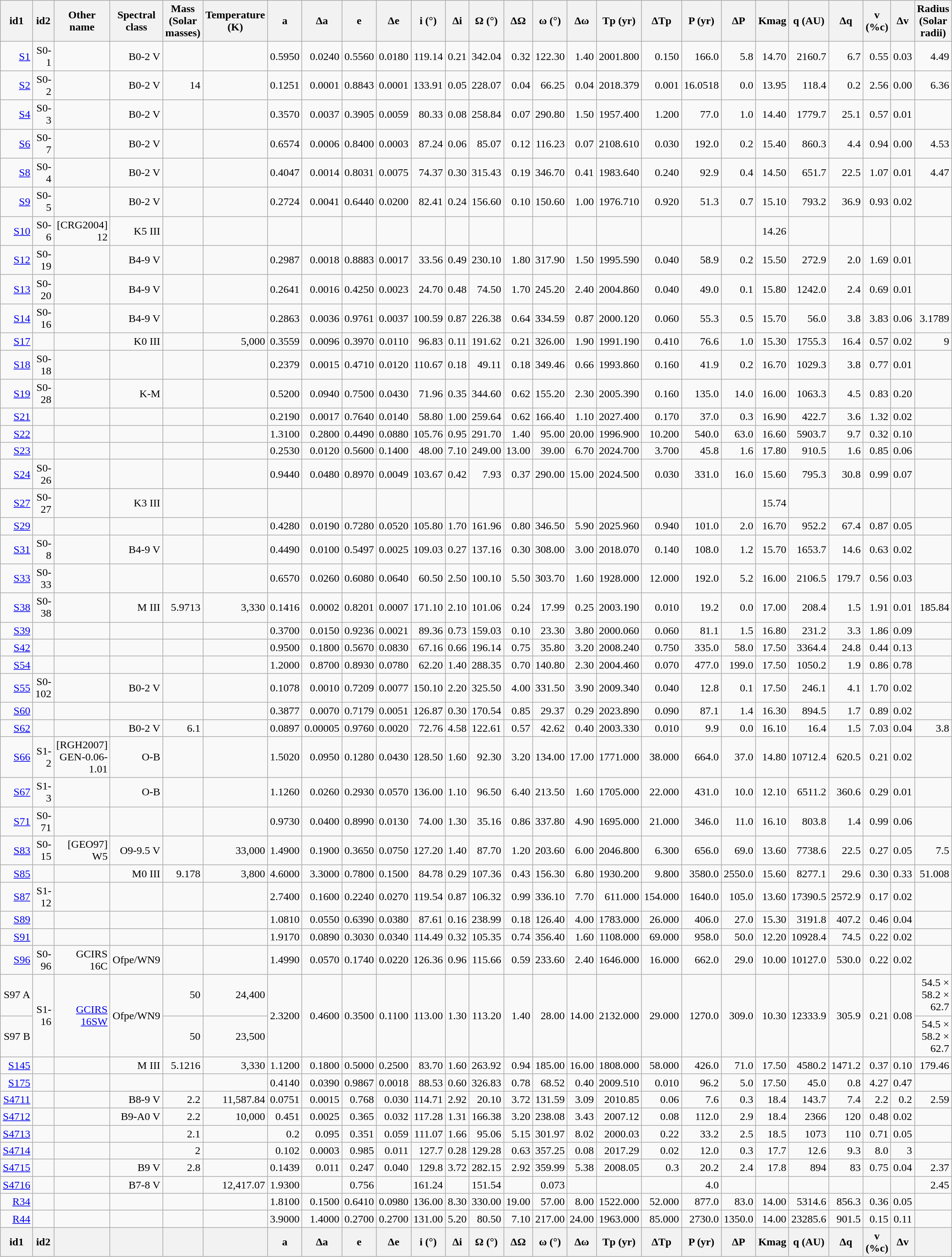<table class="wikitable sortable"  style="text-align:right">
<tr>
<th>id1</th>
<th>id2</th>
<th>Other name</th>
<th>Spectral class</th>
<th>Mass (Solar masses)</th>
<th>Temperature (K)</th>
<th>a</th>
<th>Δa</th>
<th>e</th>
<th>Δe</th>
<th>i (°)</th>
<th>Δi</th>
<th>Ω (°)</th>
<th>ΔΩ</th>
<th>ω (°)</th>
<th>Δω</th>
<th>Tp (yr)</th>
<th>ΔTp</th>
<th>P (yr)</th>
<th>ΔP</th>
<th>Kmag</th>
<th>q (AU)</th>
<th>Δq</th>
<th>v (%c)</th>
<th>Δv</th>
<th>Radius  (Solar radii)</th>
</tr>
<tr>
<td><a href='#'>S1</a></td>
<td>S0-1</td>
<td></td>
<td>B0-2 V</td>
<td></td>
<td></td>
<td>0.5950</td>
<td>0.0240</td>
<td>0.5560</td>
<td>0.0180</td>
<td>119.14</td>
<td>0.21</td>
<td>342.04</td>
<td>0.32</td>
<td>122.30</td>
<td>1.40</td>
<td>2001.800</td>
<td>0.150</td>
<td>166.0</td>
<td>5.8</td>
<td>14.70</td>
<td>2160.7</td>
<td>6.7</td>
<td>0.55</td>
<td>0.03</td>
<td>4.49</td>
</tr>
<tr>
<td><a href='#'>S2</a></td>
<td>S0-2</td>
<td></td>
<td>B0-2 V</td>
<td>14</td>
<td></td>
<td>0.1251</td>
<td>0.0001</td>
<td>0.8843</td>
<td>0.0001</td>
<td>133.91</td>
<td>0.05</td>
<td>228.07</td>
<td>0.04</td>
<td>66.25</td>
<td>0.04</td>
<td>2018.379</td>
<td>0.001</td>
<td>16.0518</td>
<td>0.0</td>
<td>13.95</td>
<td>118.4</td>
<td>0.2</td>
<td>2.56</td>
<td>0.00</td>
<td>6.36</td>
</tr>
<tr>
<td><a href='#'>S4</a></td>
<td>S0-3</td>
<td></td>
<td>B0-2 V</td>
<td></td>
<td></td>
<td>0.3570</td>
<td>0.0037</td>
<td>0.3905</td>
<td>0.0059</td>
<td>80.33</td>
<td>0.08</td>
<td>258.84</td>
<td>0.07</td>
<td>290.80</td>
<td>1.50</td>
<td>1957.400</td>
<td>1.200</td>
<td>77.0</td>
<td>1.0</td>
<td>14.40</td>
<td>1779.7</td>
<td>25.1</td>
<td>0.57</td>
<td>0.01</td>
<td></td>
</tr>
<tr>
<td><a href='#'>S6</a></td>
<td>S0-7</td>
<td></td>
<td>B0-2 V</td>
<td></td>
<td></td>
<td>0.6574</td>
<td>0.0006</td>
<td>0.8400</td>
<td>0.0003</td>
<td>87.24</td>
<td>0.06</td>
<td>85.07</td>
<td>0.12</td>
<td>116.23</td>
<td>0.07</td>
<td>2108.610</td>
<td>0.030</td>
<td>192.0</td>
<td>0.2</td>
<td>15.40</td>
<td>860.3</td>
<td>4.4</td>
<td>0.94</td>
<td>0.00</td>
<td>4.53</td>
</tr>
<tr>
<td><a href='#'>S8</a></td>
<td>S0-4</td>
<td></td>
<td>B0-2 V</td>
<td></td>
<td></td>
<td>0.4047</td>
<td>0.0014</td>
<td>0.8031</td>
<td>0.0075</td>
<td>74.37</td>
<td>0.30</td>
<td>315.43</td>
<td>0.19</td>
<td>346.70</td>
<td>0.41</td>
<td>1983.640</td>
<td>0.240</td>
<td>92.9</td>
<td>0.4</td>
<td>14.50</td>
<td>651.7</td>
<td>22.5</td>
<td>1.07</td>
<td>0.01</td>
<td>4.47</td>
</tr>
<tr>
<td><a href='#'>S9</a></td>
<td>S0-5</td>
<td></td>
<td>B0-2 V</td>
<td></td>
<td></td>
<td>0.2724</td>
<td>0.0041</td>
<td>0.6440</td>
<td>0.0200</td>
<td>82.41</td>
<td>0.24</td>
<td>156.60</td>
<td>0.10</td>
<td>150.60</td>
<td>1.00</td>
<td>1976.710</td>
<td>0.920</td>
<td>51.3</td>
<td>0.7</td>
<td>15.10</td>
<td>793.2</td>
<td>36.9</td>
<td>0.93</td>
<td>0.02</td>
<td></td>
</tr>
<tr>
<td><a href='#'>S10</a></td>
<td>S0-6</td>
<td>[CRG2004] 12</td>
<td>K5 III</td>
<td></td>
<td></td>
<td></td>
<td></td>
<td></td>
<td></td>
<td></td>
<td></td>
<td></td>
<td></td>
<td></td>
<td></td>
<td></td>
<td></td>
<td></td>
<td></td>
<td>14.26</td>
<td></td>
<td></td>
<td></td>
<td></td>
<td></td>
</tr>
<tr>
<td><a href='#'>S12</a></td>
<td>S0-19</td>
<td></td>
<td>B4-9 V</td>
<td></td>
<td></td>
<td>0.2987</td>
<td>0.0018</td>
<td>0.8883</td>
<td>0.0017</td>
<td>33.56</td>
<td>0.49</td>
<td>230.10</td>
<td>1.80</td>
<td>317.90</td>
<td>1.50</td>
<td>1995.590</td>
<td>0.040</td>
<td>58.9</td>
<td>0.2</td>
<td>15.50</td>
<td>272.9</td>
<td>2.0</td>
<td>1.69</td>
<td>0.01</td>
<td></td>
</tr>
<tr>
<td><a href='#'>S13</a></td>
<td>S0-20</td>
<td></td>
<td>B4-9 V</td>
<td></td>
<td></td>
<td>0.2641</td>
<td>0.0016</td>
<td>0.4250</td>
<td>0.0023</td>
<td>24.70</td>
<td>0.48</td>
<td>74.50</td>
<td>1.70</td>
<td>245.20</td>
<td>2.40</td>
<td>2004.860</td>
<td>0.040</td>
<td>49.0</td>
<td>0.1</td>
<td>15.80</td>
<td>1242.0</td>
<td>2.4</td>
<td>0.69</td>
<td>0.01</td>
<td></td>
</tr>
<tr>
<td><a href='#'>S14</a></td>
<td>S0-16</td>
<td></td>
<td>B4-9 V</td>
<td></td>
<td></td>
<td>0.2863</td>
<td>0.0036</td>
<td>0.9761</td>
<td>0.0037</td>
<td>100.59</td>
<td>0.87</td>
<td>226.38</td>
<td>0.64</td>
<td>334.59</td>
<td>0.87</td>
<td>2000.120</td>
<td>0.060</td>
<td>55.3</td>
<td>0.5</td>
<td>15.70</td>
<td>56.0</td>
<td>3.8</td>
<td>3.83</td>
<td>0.06</td>
<td>3.1789</td>
</tr>
<tr>
<td><a href='#'>S17</a></td>
<td></td>
<td></td>
<td>K0 III</td>
<td></td>
<td>5,000</td>
<td>0.3559</td>
<td>0.0096</td>
<td>0.3970</td>
<td>0.0110</td>
<td>96.83</td>
<td>0.11</td>
<td>191.62</td>
<td>0.21</td>
<td>326.00</td>
<td>1.90</td>
<td>1991.190</td>
<td>0.410</td>
<td>76.6</td>
<td>1.0</td>
<td>15.30</td>
<td>1755.3</td>
<td>16.4</td>
<td>0.57</td>
<td>0.02</td>
<td>9</td>
</tr>
<tr>
<td><a href='#'>S18</a></td>
<td>S0-18</td>
<td></td>
<td></td>
<td></td>
<td></td>
<td>0.2379</td>
<td>0.0015</td>
<td>0.4710</td>
<td>0.0120</td>
<td>110.67</td>
<td>0.18</td>
<td>49.11</td>
<td>0.18</td>
<td>349.46</td>
<td>0.66</td>
<td>1993.860</td>
<td>0.160</td>
<td>41.9</td>
<td>0.2</td>
<td>16.70</td>
<td>1029.3</td>
<td>3.8</td>
<td>0.77</td>
<td>0.01</td>
<td></td>
</tr>
<tr>
<td><a href='#'>S19</a></td>
<td>S0-28</td>
<td></td>
<td>K-M</td>
<td></td>
<td></td>
<td>0.5200</td>
<td>0.0940</td>
<td>0.7500</td>
<td>0.0430</td>
<td>71.96</td>
<td>0.35</td>
<td>344.60</td>
<td>0.62</td>
<td>155.20</td>
<td>2.30</td>
<td>2005.390</td>
<td>0.160</td>
<td>135.0</td>
<td>14.0</td>
<td>16.00</td>
<td>1063.3</td>
<td>4.5</td>
<td>0.83</td>
<td>0.20</td>
<td></td>
</tr>
<tr>
<td><a href='#'>S21</a></td>
<td></td>
<td></td>
<td></td>
<td></td>
<td></td>
<td>0.2190</td>
<td>0.0017</td>
<td>0.7640</td>
<td>0.0140</td>
<td>58.80</td>
<td>1.00</td>
<td>259.64</td>
<td>0.62</td>
<td>166.40</td>
<td>1.10</td>
<td>2027.400</td>
<td>0.170</td>
<td>37.0</td>
<td>0.3</td>
<td>16.90</td>
<td>422.7</td>
<td>3.6</td>
<td>1.32</td>
<td>0.02</td>
<td></td>
</tr>
<tr>
<td><a href='#'>S22</a></td>
<td></td>
<td></td>
<td></td>
<td></td>
<td></td>
<td>1.3100</td>
<td>0.2800</td>
<td>0.4490</td>
<td>0.0880</td>
<td>105.76</td>
<td>0.95</td>
<td>291.70</td>
<td>1.40</td>
<td>95.00</td>
<td>20.00</td>
<td>1996.900</td>
<td>10.200</td>
<td>540.0</td>
<td>63.0</td>
<td>16.60</td>
<td>5903.7</td>
<td>9.7</td>
<td>0.32</td>
<td>0.10</td>
<td></td>
</tr>
<tr>
<td><a href='#'>S23</a></td>
<td></td>
<td></td>
<td></td>
<td></td>
<td></td>
<td>0.2530</td>
<td>0.0120</td>
<td>0.5600</td>
<td>0.1400</td>
<td>48.00</td>
<td>7.10</td>
<td>249.00</td>
<td>13.00</td>
<td>39.00</td>
<td>6.70</td>
<td>2024.700</td>
<td>3.700</td>
<td>45.8</td>
<td>1.6</td>
<td>17.80</td>
<td>910.5</td>
<td>1.6</td>
<td>0.85</td>
<td>0.06</td>
<td></td>
</tr>
<tr>
<td><a href='#'>S24</a></td>
<td>S0-26</td>
<td></td>
<td></td>
<td></td>
<td></td>
<td>0.9440</td>
<td>0.0480</td>
<td>0.8970</td>
<td>0.0049</td>
<td>103.67</td>
<td>0.42</td>
<td>7.93</td>
<td>0.37</td>
<td>290.00</td>
<td>15.00</td>
<td>2024.500</td>
<td>0.030</td>
<td>331.0</td>
<td>16.0</td>
<td>15.60</td>
<td>795.3</td>
<td>30.8</td>
<td>0.99</td>
<td>0.07</td>
<td></td>
</tr>
<tr>
<td><a href='#'>S27</a></td>
<td>S0-27</td>
<td></td>
<td>K3 III</td>
<td></td>
<td></td>
<td></td>
<td></td>
<td></td>
<td></td>
<td></td>
<td></td>
<td></td>
<td></td>
<td></td>
<td></td>
<td></td>
<td></td>
<td></td>
<td></td>
<td>15.74</td>
<td></td>
<td></td>
<td></td>
<td></td>
<td></td>
</tr>
<tr>
<td><a href='#'>S29</a></td>
<td></td>
<td></td>
<td></td>
<td></td>
<td></td>
<td>0.4280</td>
<td>0.0190</td>
<td>0.7280</td>
<td>0.0520</td>
<td>105.80</td>
<td>1.70</td>
<td>161.96</td>
<td>0.80</td>
<td>346.50</td>
<td>5.90</td>
<td>2025.960</td>
<td>0.940</td>
<td>101.0</td>
<td>2.0</td>
<td>16.70</td>
<td>952.2</td>
<td>67.4</td>
<td>0.87</td>
<td>0.05</td>
<td></td>
</tr>
<tr>
<td><a href='#'>S31</a></td>
<td>S0-8</td>
<td></td>
<td>B4-9 V</td>
<td></td>
<td></td>
<td>0.4490</td>
<td>0.0100</td>
<td>0.5497</td>
<td>0.0025</td>
<td>109.03</td>
<td>0.27</td>
<td>137.16</td>
<td>0.30</td>
<td>308.00</td>
<td>3.00</td>
<td>2018.070</td>
<td>0.140</td>
<td>108.0</td>
<td>1.2</td>
<td>15.70</td>
<td>1653.7</td>
<td>14.6</td>
<td>0.63</td>
<td>0.02</td>
<td></td>
</tr>
<tr>
<td><a href='#'>S33</a></td>
<td>S0-33</td>
<td></td>
<td></td>
<td></td>
<td></td>
<td>0.6570</td>
<td>0.0260</td>
<td>0.6080</td>
<td>0.0640</td>
<td>60.50</td>
<td>2.50</td>
<td>100.10</td>
<td>5.50</td>
<td>303.70</td>
<td>1.60</td>
<td>1928.000</td>
<td>12.000</td>
<td>192.0</td>
<td>5.2</td>
<td>16.00</td>
<td>2106.5</td>
<td>179.7</td>
<td>0.56</td>
<td>0.03</td>
<td></td>
</tr>
<tr>
<td><a href='#'>S38</a></td>
<td>S0-38</td>
<td></td>
<td>M III</td>
<td>5.9713</td>
<td>3,330</td>
<td>0.1416</td>
<td>0.0002</td>
<td>0.8201</td>
<td>0.0007</td>
<td>171.10</td>
<td>2.10</td>
<td>101.06</td>
<td>0.24</td>
<td>17.99</td>
<td>0.25</td>
<td>2003.190</td>
<td>0.010</td>
<td>19.2</td>
<td>0.0</td>
<td>17.00</td>
<td>208.4</td>
<td>1.5</td>
<td>1.91</td>
<td>0.01</td>
<td>185.84</td>
</tr>
<tr>
<td><a href='#'>S39</a></td>
<td></td>
<td></td>
<td></td>
<td></td>
<td></td>
<td>0.3700</td>
<td>0.0150</td>
<td>0.9236</td>
<td>0.0021</td>
<td>89.36</td>
<td>0.73</td>
<td>159.03</td>
<td>0.10</td>
<td>23.30</td>
<td>3.80</td>
<td>2000.060</td>
<td>0.060</td>
<td>81.1</td>
<td>1.5</td>
<td>16.80</td>
<td>231.2</td>
<td>3.3</td>
<td>1.86</td>
<td>0.09</td>
<td></td>
</tr>
<tr>
<td><a href='#'>S42</a></td>
<td></td>
<td></td>
<td></td>
<td></td>
<td></td>
<td>0.9500</td>
<td>0.1800</td>
<td>0.5670</td>
<td>0.0830</td>
<td>67.16</td>
<td>0.66</td>
<td>196.14</td>
<td>0.75</td>
<td>35.80</td>
<td>3.20</td>
<td>2008.240</td>
<td>0.750</td>
<td>335.0</td>
<td>58.0</td>
<td>17.50</td>
<td>3364.4</td>
<td>24.8</td>
<td>0.44</td>
<td>0.13</td>
<td></td>
</tr>
<tr>
<td><a href='#'>S54</a></td>
<td></td>
<td></td>
<td></td>
<td></td>
<td></td>
<td>1.2000</td>
<td>0.8700</td>
<td>0.8930</td>
<td>0.0780</td>
<td>62.20</td>
<td>1.40</td>
<td>288.35</td>
<td>0.70</td>
<td>140.80</td>
<td>2.30</td>
<td>2004.460</td>
<td>0.070</td>
<td>477.0</td>
<td>199.0</td>
<td>17.50</td>
<td>1050.2</td>
<td>1.9</td>
<td>0.86</td>
<td>0.78</td>
<td></td>
</tr>
<tr>
<td><a href='#'>S55</a></td>
<td>S0-102</td>
<td></td>
<td>B0-2 V</td>
<td></td>
<td></td>
<td>0.1078</td>
<td>0.0010</td>
<td>0.7209</td>
<td>0.0077</td>
<td>150.10</td>
<td>2.20</td>
<td>325.50</td>
<td>4.00</td>
<td>331.50</td>
<td>3.90</td>
<td>2009.340</td>
<td>0.040</td>
<td>12.8</td>
<td>0.1</td>
<td>17.50</td>
<td>246.1</td>
<td>4.1</td>
<td>1.70</td>
<td>0.02</td>
<td></td>
</tr>
<tr>
<td><a href='#'>S60</a></td>
<td></td>
<td></td>
<td></td>
<td></td>
<td></td>
<td>0.3877</td>
<td>0.0070</td>
<td>0.7179</td>
<td>0.0051</td>
<td>126.87</td>
<td>0.30</td>
<td>170.54</td>
<td>0.85</td>
<td>29.37</td>
<td>0.29</td>
<td>2023.890</td>
<td>0.090</td>
<td>87.1</td>
<td>1.4</td>
<td>16.30</td>
<td>894.5</td>
<td>1.7</td>
<td>0.89</td>
<td>0.02</td>
<td></td>
</tr>
<tr>
<td><a href='#'>S62</a></td>
<td></td>
<td></td>
<td>B0-2 V</td>
<td>6.1</td>
<td></td>
<td>0.0897</td>
<td>0.00005</td>
<td>0.9760</td>
<td>0.0020</td>
<td>72.76</td>
<td>4.58</td>
<td>122.61</td>
<td>0.57</td>
<td>42.62</td>
<td>0.40</td>
<td>2003.330</td>
<td>0.010</td>
<td>9.9</td>
<td>0.0</td>
<td>16.10</td>
<td>16.4</td>
<td>1.5</td>
<td>7.03</td>
<td>0.04</td>
<td>3.8</td>
</tr>
<tr>
<td><a href='#'>S66</a></td>
<td>S1-2</td>
<td>[RGH2007] GEN-0.06-1.01</td>
<td>O-B</td>
<td></td>
<td></td>
<td>1.5020</td>
<td>0.0950</td>
<td>0.1280</td>
<td>0.0430</td>
<td>128.50</td>
<td>1.60</td>
<td>92.30</td>
<td>3.20</td>
<td>134.00</td>
<td>17.00</td>
<td>1771.000</td>
<td>38.000</td>
<td>664.0</td>
<td>37.0</td>
<td>14.80</td>
<td>10712.4</td>
<td>620.5</td>
<td>0.21</td>
<td>0.02</td>
<td></td>
</tr>
<tr>
<td><a href='#'>S67</a></td>
<td>S1-3</td>
<td></td>
<td>O-B</td>
<td></td>
<td></td>
<td>1.1260</td>
<td>0.0260</td>
<td>0.2930</td>
<td>0.0570</td>
<td>136.00</td>
<td>1.10</td>
<td>96.50</td>
<td>6.40</td>
<td>213.50</td>
<td>1.60</td>
<td>1705.000</td>
<td>22.000</td>
<td>431.0</td>
<td>10.0</td>
<td>12.10</td>
<td>6511.2</td>
<td>360.6</td>
<td>0.29</td>
<td>0.01</td>
<td></td>
</tr>
<tr>
<td><a href='#'>S71</a></td>
<td>S0-71</td>
<td></td>
<td></td>
<td></td>
<td></td>
<td>0.9730</td>
<td>0.0400</td>
<td>0.8990</td>
<td>0.0130</td>
<td>74.00</td>
<td>1.30</td>
<td>35.16</td>
<td>0.86</td>
<td>337.80</td>
<td>4.90</td>
<td>1695.000</td>
<td>21.000</td>
<td>346.0</td>
<td>11.0</td>
<td>16.10</td>
<td>803.8</td>
<td>1.4</td>
<td>0.99</td>
<td>0.06</td>
<td></td>
</tr>
<tr>
<td><a href='#'>S83</a></td>
<td>S0-15</td>
<td>[GEO97] W5</td>
<td>O9-9.5 V</td>
<td></td>
<td>33,000</td>
<td>1.4900</td>
<td>0.1900</td>
<td>0.3650</td>
<td>0.0750</td>
<td>127.20</td>
<td>1.40</td>
<td>87.70</td>
<td>1.20</td>
<td>203.60</td>
<td>6.00</td>
<td>2046.800</td>
<td>6.300</td>
<td>656.0</td>
<td>69.0</td>
<td>13.60</td>
<td>7738.6</td>
<td>22.5</td>
<td>0.27</td>
<td>0.05</td>
<td>7.5</td>
</tr>
<tr>
<td><a href='#'>S85</a></td>
<td></td>
<td></td>
<td>M0 III</td>
<td>9.178</td>
<td>3,800</td>
<td>4.6000</td>
<td>3.3000</td>
<td>0.7800</td>
<td>0.1500</td>
<td>84.78</td>
<td>0.29</td>
<td>107.36</td>
<td>0.43</td>
<td>156.30</td>
<td>6.80</td>
<td>1930.200</td>
<td>9.800</td>
<td>3580.0</td>
<td>2550.0</td>
<td>15.60</td>
<td>8277.1</td>
<td>29.6</td>
<td>0.30</td>
<td>0.33</td>
<td>51.008</td>
</tr>
<tr>
<td><a href='#'>S87</a></td>
<td>S1-12</td>
<td></td>
<td></td>
<td></td>
<td></td>
<td>2.7400</td>
<td>0.1600</td>
<td>0.2240</td>
<td>0.0270</td>
<td>119.54</td>
<td>0.87</td>
<td>106.32</td>
<td>0.99</td>
<td>336.10</td>
<td>7.70</td>
<td>611.000</td>
<td>154.000</td>
<td>1640.0</td>
<td>105.0</td>
<td>13.60</td>
<td>17390.5</td>
<td>2572.9</td>
<td>0.17</td>
<td>0.02</td>
<td></td>
</tr>
<tr>
<td><a href='#'>S89</a></td>
<td></td>
<td></td>
<td></td>
<td></td>
<td></td>
<td>1.0810</td>
<td>0.0550</td>
<td>0.6390</td>
<td>0.0380</td>
<td>87.61</td>
<td>0.16</td>
<td>238.99</td>
<td>0.18</td>
<td>126.40</td>
<td>4.00</td>
<td>1783.000</td>
<td>26.000</td>
<td>406.0</td>
<td>27.0</td>
<td>15.30</td>
<td>3191.8</td>
<td>407.2</td>
<td>0.46</td>
<td>0.04</td>
<td></td>
</tr>
<tr>
<td><a href='#'>S91</a></td>
<td></td>
<td></td>
<td></td>
<td></td>
<td></td>
<td>1.9170</td>
<td>0.0890</td>
<td>0.3030</td>
<td>0.0340</td>
<td>114.49</td>
<td>0.32</td>
<td>105.35</td>
<td>0.74</td>
<td>356.40</td>
<td>1.60</td>
<td>1108.000</td>
<td>69.000</td>
<td>958.0</td>
<td>50.0</td>
<td>12.20</td>
<td>10928.4</td>
<td>74.5</td>
<td>0.22</td>
<td>0.02</td>
<td></td>
</tr>
<tr>
<td><a href='#'>S96</a></td>
<td>S0-96</td>
<td>GCIRS 16C</td>
<td>Ofpe/WN9</td>
<td></td>
<td></td>
<td>1.4990</td>
<td>0.0570</td>
<td>0.1740</td>
<td>0.0220</td>
<td>126.36</td>
<td>0.96</td>
<td>115.66</td>
<td>0.59</td>
<td>233.60</td>
<td>2.40</td>
<td>1646.000</td>
<td>16.000</td>
<td>662.0</td>
<td>29.0</td>
<td>10.00</td>
<td>10127.0</td>
<td>530.0</td>
<td>0.22</td>
<td>0.02</td>
<td></td>
</tr>
<tr>
<td>S97 A</td>
<td rowspan="2">S1-16</td>
<td rowspan="2"><a href='#'>GCIRS 16SW</a></td>
<td rowspan="2">Ofpe/WN9</td>
<td>50</td>
<td>24,400</td>
<td rowspan="2">2.3200</td>
<td rowspan="2">0.4600</td>
<td rowspan="2">0.3500</td>
<td rowspan="2">0.1100</td>
<td rowspan="2">113.00</td>
<td rowspan="2">1.30</td>
<td rowspan="2">113.20</td>
<td rowspan="2">1.40</td>
<td rowspan="2">28.00</td>
<td rowspan="2">14.00</td>
<td rowspan="2">2132.000</td>
<td rowspan="2">29.000</td>
<td rowspan="2">1270.0</td>
<td rowspan="2">309.0</td>
<td rowspan="2">10.30</td>
<td rowspan="2">12333.9</td>
<td rowspan="2">305.9</td>
<td rowspan="2">0.21</td>
<td rowspan="2">0.08</td>
<td>54.5 × 58.2 × 62.7</td>
</tr>
<tr>
<td>S97 B</td>
<td>50</td>
<td>23,500</td>
<td>54.5 × 58.2 × 62.7</td>
</tr>
<tr>
<td><a href='#'>S145</a></td>
<td></td>
<td></td>
<td>M III</td>
<td>5.1216</td>
<td>3,330</td>
<td>1.1200</td>
<td>0.1800</td>
<td>0.5000</td>
<td>0.2500</td>
<td>83.70</td>
<td>1.60</td>
<td>263.92</td>
<td>0.94</td>
<td>185.00</td>
<td>16.00</td>
<td>1808.000</td>
<td>58.000</td>
<td>426.0</td>
<td>71.0</td>
<td>17.50</td>
<td>4580.2</td>
<td>1471.2</td>
<td>0.37</td>
<td>0.10</td>
<td>179.46</td>
</tr>
<tr>
<td><a href='#'>S175</a></td>
<td></td>
<td></td>
<td></td>
<td></td>
<td></td>
<td>0.4140</td>
<td>0.0390</td>
<td>0.9867</td>
<td>0.0018</td>
<td>88.53</td>
<td>0.60</td>
<td>326.83</td>
<td>0.78</td>
<td>68.52</td>
<td>0.40</td>
<td>2009.510</td>
<td>0.010</td>
<td>96.2</td>
<td>5.0</td>
<td>17.50</td>
<td>45.0</td>
<td>0.8</td>
<td>4.27</td>
<td>0.47</td>
<td></td>
</tr>
<tr>
<td><a href='#'>S4711</a></td>
<td></td>
<td></td>
<td>B8-9 V</td>
<td>2.2</td>
<td>11,587.84</td>
<td>0.0751</td>
<td>0.0015</td>
<td>0.768</td>
<td>0.030</td>
<td>114.71</td>
<td>2.92</td>
<td>20.10</td>
<td>3.72</td>
<td>131.59</td>
<td>3.09</td>
<td>2010.85</td>
<td>0.06</td>
<td>7.6</td>
<td>0.3</td>
<td>18.4</td>
<td>143.7</td>
<td>7.4</td>
<td>2.2</td>
<td>0.2</td>
<td>2.59</td>
</tr>
<tr>
<td><a href='#'>S4712</a></td>
<td></td>
<td></td>
<td>B9-A0 V</td>
<td>2.2</td>
<td>10,000</td>
<td>0.451</td>
<td>0.0025</td>
<td>0.365</td>
<td>0.032</td>
<td>117.28</td>
<td>1.31</td>
<td>166.38</td>
<td>3.20</td>
<td>238.08</td>
<td>3.43</td>
<td>2007.12</td>
<td>0.08</td>
<td>112.0</td>
<td>2.9</td>
<td>18.4</td>
<td>2366</td>
<td>120</td>
<td>0.48</td>
<td>0.02</td>
<td></td>
</tr>
<tr>
<td><a href='#'>S4713</a></td>
<td></td>
<td></td>
<td></td>
<td>2.1</td>
<td></td>
<td>0.2</td>
<td>0.095</td>
<td>0.351</td>
<td>0.059</td>
<td>111.07</td>
<td>1.66</td>
<td>95.06</td>
<td>5.15</td>
<td>301.97</td>
<td>8.02</td>
<td>2000.03</td>
<td>0.22</td>
<td>33.2</td>
<td>2.5</td>
<td>18.5</td>
<td>1073</td>
<td>110</td>
<td>0.71</td>
<td>0.05</td>
<td></td>
</tr>
<tr>
<td><a href='#'>S4714</a></td>
<td></td>
<td></td>
<td></td>
<td>2</td>
<td></td>
<td>0.102</td>
<td>0.0003</td>
<td>0.985</td>
<td>0.011</td>
<td>127.7</td>
<td>0.28</td>
<td>129.28</td>
<td>0.63</td>
<td>357.25</td>
<td>0.08</td>
<td>2017.29</td>
<td>0.02</td>
<td>12.0</td>
<td>0.3</td>
<td>17.7</td>
<td>12.6</td>
<td>9.3</td>
<td>8.0</td>
<td>3</td>
<td></td>
</tr>
<tr>
<td><a href='#'>S4715</a></td>
<td></td>
<td></td>
<td>B9 V</td>
<td>2.8</td>
<td></td>
<td>0.1439</td>
<td>0.011</td>
<td>0.247</td>
<td>0.040</td>
<td>129.8</td>
<td>3.72</td>
<td>282.15</td>
<td>2.92</td>
<td>359.99</td>
<td>5.38</td>
<td>2008.05</td>
<td>0.3</td>
<td>20.2</td>
<td>2.4</td>
<td>17.8</td>
<td>894</td>
<td>83</td>
<td>0.75</td>
<td>0.04</td>
<td>2.37</td>
</tr>
<tr>
<td><a href='#'>S4716</a></td>
<td></td>
<td></td>
<td>B7-8 V</td>
<td></td>
<td>12,417.07</td>
<td>1.9300</td>
<td></td>
<td>0.756</td>
<td></td>
<td>161.24</td>
<td></td>
<td>151.54</td>
<td></td>
<td>0.073</td>
<td></td>
<td></td>
<td></td>
<td>4.0</td>
<td></td>
<td></td>
<td></td>
<td></td>
<td></td>
<td></td>
<td>2.45</td>
</tr>
<tr>
<td><a href='#'>R34</a></td>
<td></td>
<td></td>
<td></td>
<td></td>
<td></td>
<td>1.8100</td>
<td>0.1500</td>
<td>0.6410</td>
<td>0.0980</td>
<td>136.00</td>
<td>8.30</td>
<td>330.00</td>
<td>19.00</td>
<td>57.00</td>
<td>8.00</td>
<td>1522.000</td>
<td>52.000</td>
<td>877.0</td>
<td>83.0</td>
<td>14.00</td>
<td>5314.6</td>
<td>856.3</td>
<td>0.36</td>
<td>0.05</td>
<td></td>
</tr>
<tr>
<td><a href='#'>R44</a></td>
<td></td>
<td></td>
<td></td>
<td></td>
<td></td>
<td>3.9000</td>
<td>1.4000</td>
<td>0.2700</td>
<td>0.2700</td>
<td>131.00</td>
<td>5.20</td>
<td>80.50</td>
<td>7.10</td>
<td>217.00</td>
<td>24.00</td>
<td>1963.000</td>
<td>85.000</td>
<td>2730.0</td>
<td>1350.0</td>
<td>14.00</td>
<td>23285.6</td>
<td>901.5</td>
<td>0.15</td>
<td>0.11</td>
<td></td>
</tr>
<tr>
<th>id1</th>
<th>id2</th>
<th></th>
<th></th>
<th></th>
<th></th>
<th>a</th>
<th>Δa</th>
<th>e</th>
<th>Δe</th>
<th>i (°)</th>
<th>Δi</th>
<th>Ω (°)</th>
<th>ΔΩ</th>
<th>ω (°)</th>
<th>Δω</th>
<th>Tp (yr)</th>
<th>ΔTp</th>
<th>P (yr)</th>
<th>ΔP</th>
<th>Kmag</th>
<th>q (AU)</th>
<th>Δq</th>
<th>v (%c)</th>
<th>Δv</th>
<th></th>
</tr>
</table>
